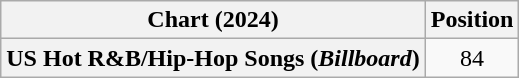<table class="wikitable plainrowheaders" style="text-align:center">
<tr>
<th scope="col">Chart (2024)</th>
<th scope="col">Position</th>
</tr>
<tr>
<th scope="row">US Hot R&B/Hip-Hop Songs (<em>Billboard</em>)</th>
<td>84</td>
</tr>
</table>
